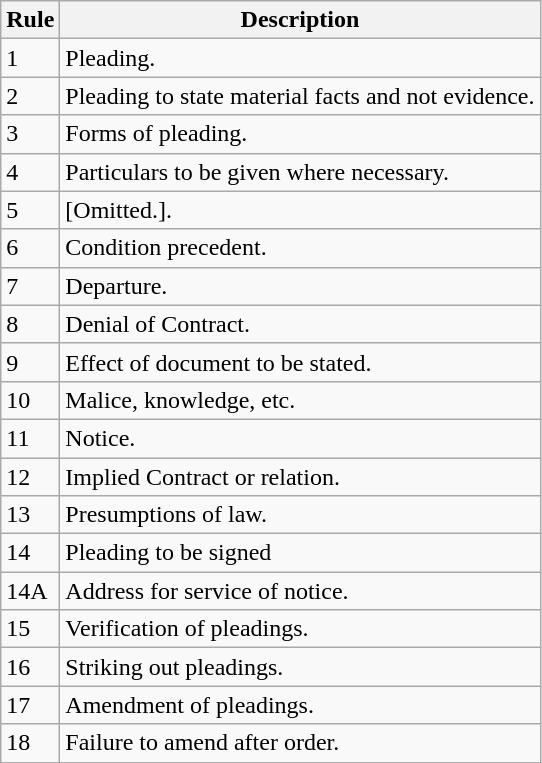<table class="wikitable">
<tr>
<th>Rule</th>
<th>Description</th>
</tr>
<tr>
<td>1</td>
<td>Pleading.</td>
</tr>
<tr>
<td>2</td>
<td>Pleading to state material facts and not evidence.</td>
</tr>
<tr>
<td>3</td>
<td>Forms of pleading.</td>
</tr>
<tr>
<td>4</td>
<td>Particulars to be given where necessary.</td>
</tr>
<tr>
<td>5</td>
<td>[Omitted.].</td>
</tr>
<tr>
<td>6</td>
<td>Condition precedent.</td>
</tr>
<tr>
<td>7</td>
<td>Departure.</td>
</tr>
<tr>
<td>8</td>
<td>Denial of Contract.</td>
</tr>
<tr>
<td>9</td>
<td>Effect of document to be stated.</td>
</tr>
<tr>
<td>10</td>
<td>Malice, knowledge, etc.</td>
</tr>
<tr>
<td>11</td>
<td>Notice.</td>
</tr>
<tr>
<td>12</td>
<td>Implied Contract or relation.</td>
</tr>
<tr>
<td>13</td>
<td>Presumptions of law.</td>
</tr>
<tr>
<td>14</td>
<td>Pleading to be signed</td>
</tr>
<tr>
<td>14A</td>
<td>Address for service of notice.</td>
</tr>
<tr>
<td>15</td>
<td>Verification of pleadings.</td>
</tr>
<tr>
<td>16</td>
<td>Striking out pleadings.</td>
</tr>
<tr>
<td>17</td>
<td>Amendment of pleadings.</td>
</tr>
<tr>
<td>18</td>
<td>Failure to amend after order.</td>
</tr>
</table>
